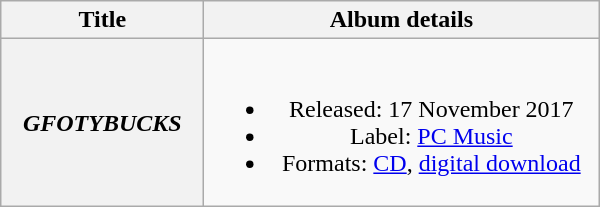<table class="wikitable plainrowheaders" style="text-align:center">
<tr>
<th scope="col" style="width:8em;">Title</th>
<th scope="col" style="width:16em;">Album details</th>
</tr>
<tr>
<th scope="row"><em>GFOTYBUCKS</em></th>
<td><br><ul><li>Released: 17 November 2017</li><li>Label: <a href='#'>PC Music</a></li><li>Formats: <a href='#'>CD</a>, <a href='#'>digital download</a></li></ul></td>
</tr>
</table>
